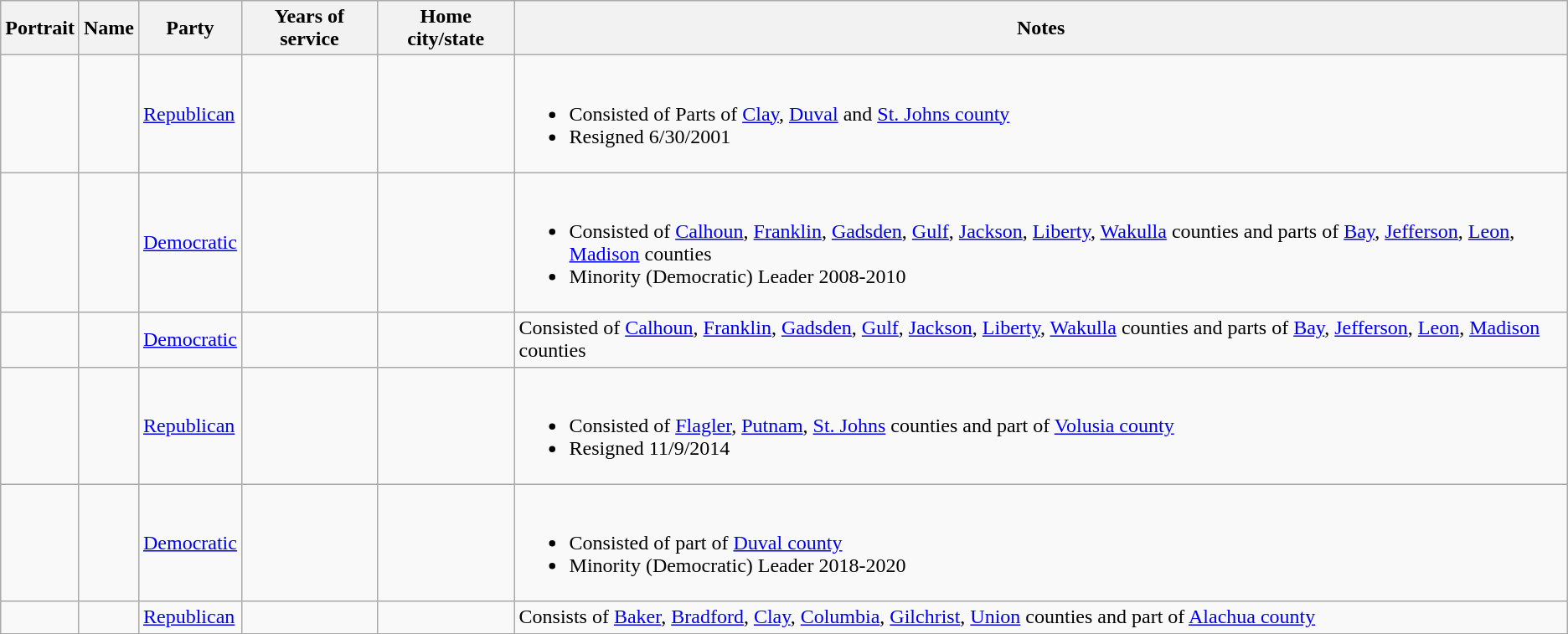<table class="wikitable sortable">
<tr>
<th>Portrait</th>
<th>Name</th>
<th>Party</th>
<th>Years of service</th>
<th>Home city/state</th>
<th>Notes</th>
</tr>
<tr>
<td></td>
<td></td>
<td><a href='#'>Republican</a></td>
<td></td>
<td></td>
<td><br><ul><li>Consisted of Parts of <a href='#'>Clay</a>, <a href='#'>Duval</a> and <a href='#'>St. Johns county</a></li><li>Resigned 6/30/2001</li></ul></td>
</tr>
<tr>
<td></td>
<td></td>
<td><a href='#'>Democratic</a></td>
<td></td>
<td></td>
<td><br><ul><li>Consisted of <a href='#'>Calhoun</a>, <a href='#'>Franklin</a>, <a href='#'>Gadsden</a>, <a href='#'>Gulf</a>, <a href='#'>Jackson</a>, <a href='#'>Liberty</a>, <a href='#'>Wakulla</a> counties and parts of <a href='#'>Bay</a>, <a href='#'>Jefferson</a>, <a href='#'>Leon</a>, <a href='#'>Madison</a> counties</li><li>Minority (Democratic) Leader 2008-2010</li></ul></td>
</tr>
<tr>
<td></td>
<td></td>
<td><a href='#'>Democratic</a></td>
<td></td>
<td></td>
<td>Consisted of <a href='#'>Calhoun</a>, <a href='#'>Franklin</a>, <a href='#'>Gadsden</a>, <a href='#'>Gulf</a>, <a href='#'>Jackson</a>, <a href='#'>Liberty</a>, <a href='#'>Wakulla</a> counties and parts of <a href='#'>Bay</a>, <a href='#'>Jefferson</a>, <a href='#'>Leon</a>, <a href='#'>Madison</a> counties</td>
</tr>
<tr>
<td></td>
<td></td>
<td><a href='#'>Republican</a></td>
<td></td>
<td></td>
<td><br><ul><li>Consisted of <a href='#'>Flagler</a>, <a href='#'>Putnam</a>, <a href='#'>St. Johns</a> counties and part of <a href='#'>Volusia county</a></li><li>Resigned 11/9/2014</li></ul></td>
</tr>
<tr>
<td></td>
<td></td>
<td><a href='#'>Democratic</a></td>
<td></td>
<td></td>
<td><br><ul><li>Consisted of part of <a href='#'>Duval county</a></li><li>Minority (Democratic) Leader 2018-2020</li></ul></td>
</tr>
<tr>
<td></td>
<td></td>
<td><a href='#'>Republican</a></td>
<td></td>
<td></td>
<td>Consists of <a href='#'>Baker</a>, <a href='#'>Bradford</a>, <a href='#'>Clay</a>, <a href='#'>Columbia</a>, <a href='#'>Gilchrist</a>, <a href='#'>Union</a> counties and part of <a href='#'>Alachua county</a></td>
</tr>
</table>
